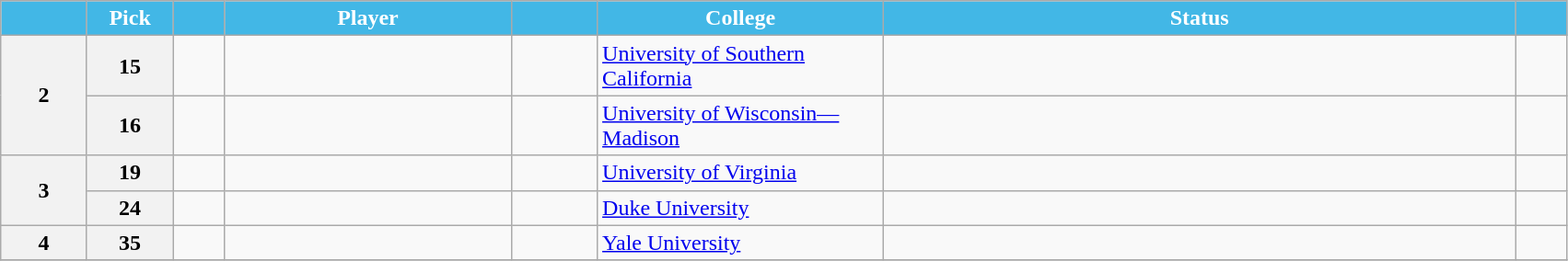<table class="wikitable sortable">
<tr>
<th style="background:#42b7e6; color:#fff; width:55px;" scope="col"></th>
<th style="background:#42b7e6; color:#fff; width:55px;" scope="col">Pick</th>
<th style="background:#42b7e6; color:#fff; width:30px;" scope="col"></th>
<th style="background:#42b7e6; color:#fff; width:200px;" scope="col">Player</th>
<th style="background:#42b7e6; color:#fff; width:55px;" scope="col"></th>
<th style="background:#42b7e6; color:#fff; width:200px;" scope="col">College</th>
<th style="background:#42b7e6; color:#fff; width:450px;" scope="col">Status</th>
<th style="background:#42b7e6; color:#fff; width:30px;" scope="col"></th>
</tr>
<tr>
<th rowspan=2 scope="rowgroup">2</th>
<th scope="row">15</th>
<td></td>
<td></td>
<td></td>
<td><a href='#'>University of Southern California</a></td>
<td></td>
<td></td>
</tr>
<tr>
<th scope="row">16</th>
<td></td>
<td></td>
<td></td>
<td><a href='#'>University of Wisconsin—Madison</a></td>
<td></td>
<td></td>
</tr>
<tr>
<th rowspan=2 scope="rowgroup">3</th>
<th scope="row">19</th>
<td></td>
<td></td>
<td></td>
<td><a href='#'>University of Virginia</a></td>
<td></td>
<td></td>
</tr>
<tr>
<th scope="row">24</th>
<td></td>
<td></td>
<td></td>
<td><a href='#'>Duke University</a></td>
<td></td>
<td></td>
</tr>
<tr>
<th rowspan=1 scope="rowgroup">4</th>
<th scope="row">35</th>
<td></td>
<td></td>
<td></td>
<td><a href='#'>Yale University</a></td>
<td></td>
<td></td>
</tr>
<tr>
</tr>
</table>
